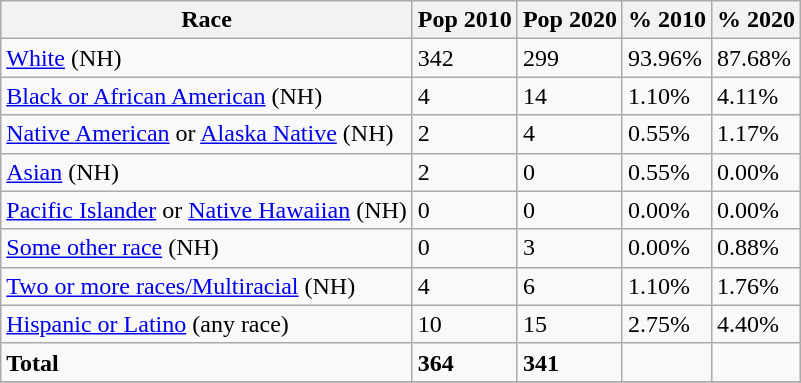<table class="wikitable">
<tr>
<th>Race</th>
<th>Pop 2010</th>
<th>Pop 2020</th>
<th>% 2010</th>
<th>% 2020</th>
</tr>
<tr>
<td><a href='#'>White</a> (NH)</td>
<td>342</td>
<td>299</td>
<td>93.96%</td>
<td>87.68%</td>
</tr>
<tr>
<td><a href='#'>Black or African American</a> (NH)</td>
<td>4</td>
<td>14</td>
<td>1.10%</td>
<td>4.11%</td>
</tr>
<tr>
<td><a href='#'>Native American</a> or <a href='#'>Alaska Native</a> (NH)</td>
<td>2</td>
<td>4</td>
<td>0.55%</td>
<td>1.17%</td>
</tr>
<tr>
<td><a href='#'>Asian</a> (NH)</td>
<td>2</td>
<td>0</td>
<td>0.55%</td>
<td>0.00%</td>
</tr>
<tr>
<td><a href='#'>Pacific Islander</a> or <a href='#'>Native Hawaiian</a> (NH)</td>
<td>0</td>
<td>0</td>
<td>0.00%</td>
<td>0.00%</td>
</tr>
<tr>
<td><a href='#'>Some other race</a> (NH)</td>
<td>0</td>
<td>3</td>
<td>0.00%</td>
<td>0.88%</td>
</tr>
<tr>
<td><a href='#'>Two or more races/Multiracial</a> (NH)</td>
<td>4</td>
<td>6</td>
<td>1.10%</td>
<td>1.76%</td>
</tr>
<tr>
<td><a href='#'>Hispanic or Latino</a> (any race)</td>
<td>10</td>
<td>15</td>
<td>2.75%</td>
<td>4.40%</td>
</tr>
<tr>
<td><strong>Total</strong></td>
<td><strong>364</strong></td>
<td><strong>341</strong></td>
<td></td>
<td></td>
</tr>
<tr>
</tr>
</table>
